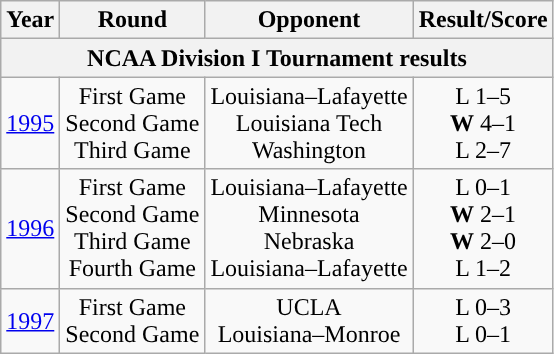<table class="wikitable">
<tr>
<th>Year</th>
<th>Round</th>
<th>Opponent</th>
<th>Result/Score</th>
</tr>
<tr>
<th colspan=4>NCAA Division I Tournament results</th>
</tr>
<tr align="center">
<td><a href='#'>1995</a></td>
<td>First Game<br>Second Game<br>Third Game</td>
<td>Louisiana–Lafayette<br>Louisiana Tech<br>Washington</td>
<td>L 1–5<br><strong>W</strong> 4–1<br>L 2–7</td>
</tr>
<tr align="center">
<td><a href='#'>1996</a></td>
<td>First Game<br>Second Game<br>Third Game<br>Fourth Game</td>
<td>Louisiana–Lafayette<br>Minnesota<br>Nebraska<br>Louisiana–Lafayette</td>
<td>L 0–1<br><strong>W</strong> 2–1<br><strong>W</strong> 2–0<br>L 1–2</td>
</tr>
<tr align="center">
<td><a href='#'>1997</a></td>
<td>First Game<br>Second Game</td>
<td>UCLA<br>Louisiana–Monroe</td>
<td>L 0–3<br>L 0–1</td>
</tr>
</table>
